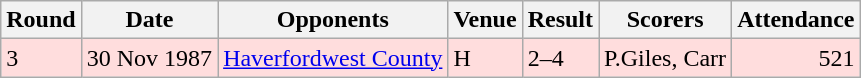<table class="wikitable">
<tr>
<th>Round</th>
<th>Date</th>
<th>Opponents</th>
<th>Venue</th>
<th>Result</th>
<th>Scorers</th>
<th>Attendance</th>
</tr>
<tr bgcolor="#ffdddd">
<td>3</td>
<td>30 Nov 1987</td>
<td><a href='#'>Haverfordwest County</a></td>
<td>H</td>
<td>2–4</td>
<td>P.Giles, Carr</td>
<td align="right">521</td>
</tr>
</table>
